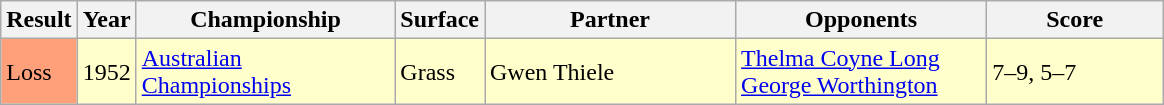<table class="sortable wikitable">
<tr>
<th style="width:40px">Result</th>
<th style="width:30px">Year</th>
<th style="width:165px">Championship</th>
<th style="width:50px">Surface</th>
<th style="width:160px">Partner</th>
<th style="width:160px">Opponents</th>
<th style="width:110px" class="unsortable">Score</th>
</tr>
<tr style="background:#ffc;">
<td style="background:#ffa07a;">Loss</td>
<td>1952</td>
<td><a href='#'>Australian Championships</a></td>
<td>Grass</td>
<td>  Gwen Thiele</td>
<td> <a href='#'>Thelma Coyne Long</a> <br>  <a href='#'>George Worthington</a></td>
<td>7–9, 5–7</td>
</tr>
</table>
